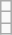<table class="wikitable">
<tr>
<td></td>
</tr>
<tr>
<td></td>
</tr>
<tr>
<td></td>
</tr>
</table>
